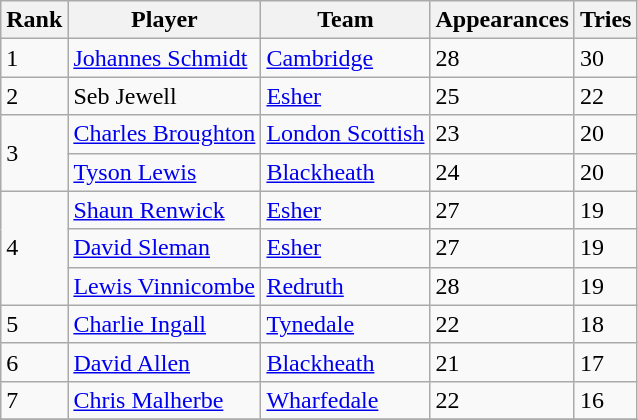<table class="wikitable">
<tr>
<th>Rank</th>
<th>Player</th>
<th>Team</th>
<th>Appearances</th>
<th>Tries</th>
</tr>
<tr>
<td>1</td>
<td> <a href='#'>Johannes Schmidt</a></td>
<td><a href='#'>Cambridge</a></td>
<td>28</td>
<td>30</td>
</tr>
<tr>
<td>2</td>
<td> Seb Jewell</td>
<td><a href='#'>Esher</a></td>
<td>25</td>
<td>22</td>
</tr>
<tr>
<td rowspan=2>3</td>
<td> <a href='#'>Charles Broughton</a></td>
<td><a href='#'>London Scottish</a></td>
<td>23</td>
<td>20</td>
</tr>
<tr>
<td> <a href='#'>Tyson Lewis</a></td>
<td><a href='#'>Blackheath</a></td>
<td>24</td>
<td>20</td>
</tr>
<tr>
<td rowspan=3>4</td>
<td> <a href='#'>Shaun Renwick</a></td>
<td><a href='#'>Esher</a></td>
<td>27</td>
<td>19</td>
</tr>
<tr>
<td> <a href='#'>David Sleman</a></td>
<td><a href='#'>Esher</a></td>
<td>27</td>
<td>19</td>
</tr>
<tr>
<td> <a href='#'>Lewis Vinnicombe</a></td>
<td><a href='#'>Redruth</a></td>
<td>28</td>
<td>19</td>
</tr>
<tr>
<td>5</td>
<td> <a href='#'>Charlie Ingall</a></td>
<td><a href='#'>Tynedale</a></td>
<td>22</td>
<td>18</td>
</tr>
<tr>
<td>6</td>
<td> <a href='#'>David Allen</a></td>
<td><a href='#'>Blackheath</a></td>
<td>21</td>
<td>17</td>
</tr>
<tr>
<td>7</td>
<td> <a href='#'>Chris Malherbe</a></td>
<td><a href='#'>Wharfedale</a></td>
<td>22</td>
<td>16</td>
</tr>
<tr>
</tr>
</table>
